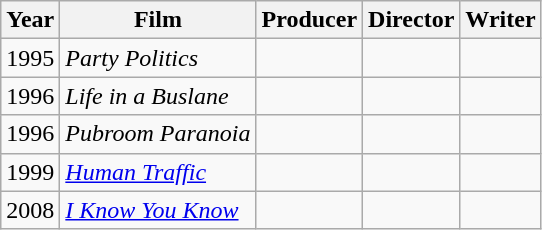<table class="wikitable sortable">
<tr>
<th>Year</th>
<th>Film</th>
<th>Producer</th>
<th>Director</th>
<th>Writer</th>
</tr>
<tr>
<td>1995</td>
<td><em>Party Politics</em></td>
<td></td>
<td></td>
<td></td>
</tr>
<tr>
<td>1996</td>
<td><em>Life in a Buslane</em></td>
<td></td>
<td></td>
<td></td>
</tr>
<tr>
<td>1996</td>
<td><em>Pubroom Paranoia</em></td>
<td></td>
<td></td>
<td></td>
</tr>
<tr>
<td>1999</td>
<td><em><a href='#'>Human Traffic</a></em></td>
<td></td>
<td></td>
<td></td>
</tr>
<tr>
<td>2008</td>
<td><em><a href='#'>I Know You Know</a></em></td>
<td></td>
<td></td>
<td></td>
</tr>
</table>
